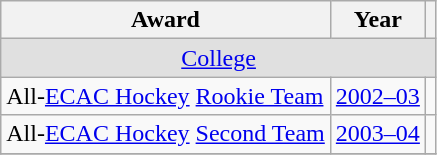<table class="wikitable">
<tr>
<th>Award</th>
<th>Year</th>
<th></th>
</tr>
<tr ALIGN="center" bgcolor="#e0e0e0">
<td colspan="3"><a href='#'>College</a></td>
</tr>
<tr>
<td>All-<a href='#'>ECAC Hockey</a> <a href='#'>Rookie Team</a></td>
<td><a href='#'>2002–03</a></td>
<td></td>
</tr>
<tr>
<td>All-<a href='#'>ECAC Hockey</a> <a href='#'>Second Team</a></td>
<td><a href='#'>2003–04</a></td>
<td></td>
</tr>
<tr>
</tr>
</table>
